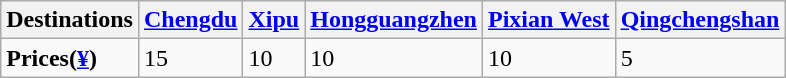<table class="wikitable" align="center">
<tr>
<th>Destinations</th>
<th><a href='#'>Chengdu</a></th>
<th><a href='#'>Xipu</a></th>
<th><a href='#'>Hongguangzhen</a></th>
<th><a href='#'>Pixian West</a></th>
<th><a href='#'>Qingchengshan</a></th>
</tr>
<tr>
<td><strong>Prices(<a href='#'>¥</a>)</strong></td>
<td>15</td>
<td>10</td>
<td>10</td>
<td>10</td>
<td>5</td>
</tr>
</table>
